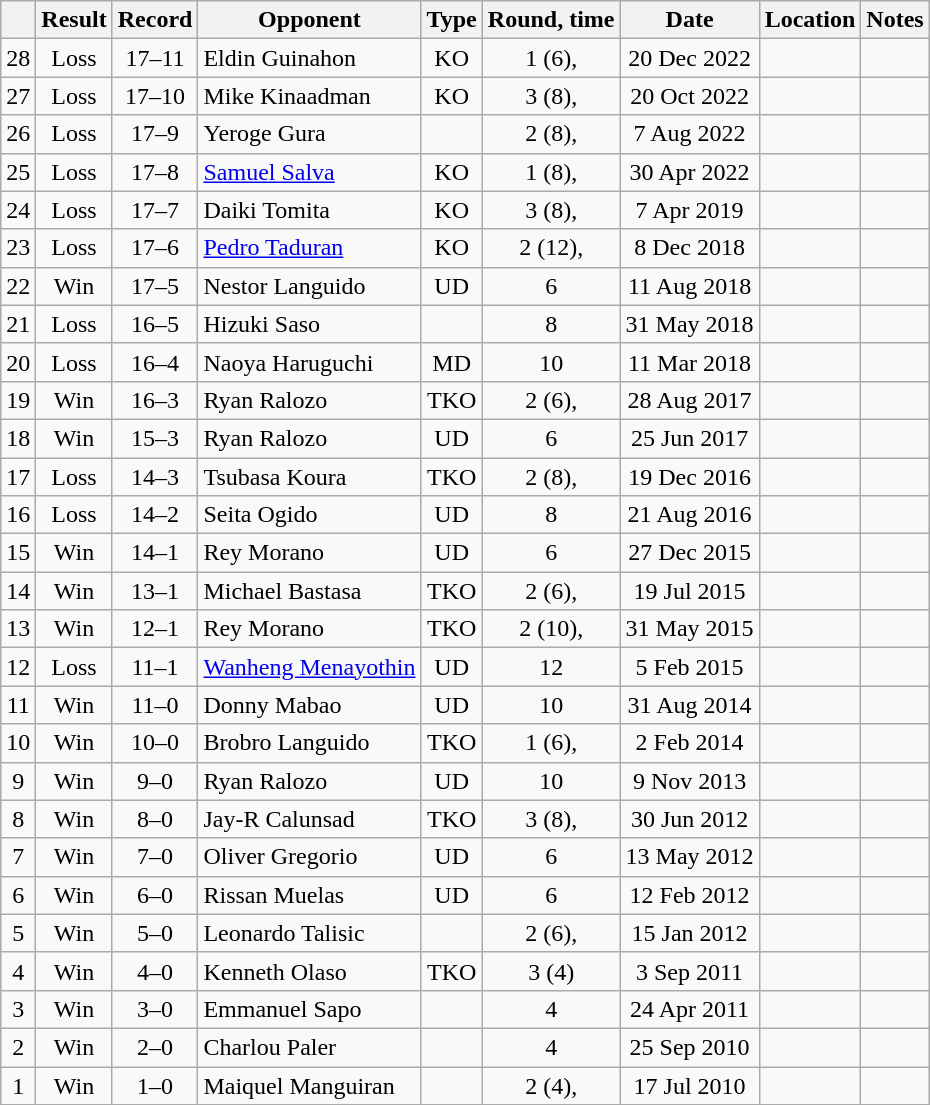<table class="wikitable" style="text-align:center">
<tr>
<th></th>
<th>Result</th>
<th>Record</th>
<th>Opponent</th>
<th>Type</th>
<th>Round, time</th>
<th>Date</th>
<th>Location</th>
<th>Notes</th>
</tr>
<tr>
<td>28</td>
<td>Loss</td>
<td>17–11</td>
<td style="text-align:left;"> Eldin Guinahon</td>
<td>KO</td>
<td>1 (6), </td>
<td>20 Dec 2022</td>
<td style="text-align:left;"> </td>
<td></td>
</tr>
<tr>
<td>27</td>
<td>Loss</td>
<td>17–10</td>
<td style="text-align:left;"> Mike Kinaadman</td>
<td>KO</td>
<td>3 (8), </td>
<td>20 Oct 2022</td>
<td style="text-align:left;"> </td>
<td></td>
</tr>
<tr>
<td>26</td>
<td>Loss</td>
<td>17–9</td>
<td style="text-align:left;"> Yeroge Gura</td>
<td></td>
<td>2 (8), </td>
<td>7 Aug 2022</td>
<td style="text-align:left;"> </td>
<td></td>
</tr>
<tr>
<td>25</td>
<td>Loss</td>
<td>17–8</td>
<td style="text-align:left;"> <a href='#'>Samuel Salva</a></td>
<td>KO</td>
<td>1 (8), </td>
<td>30 Apr 2022</td>
<td style="text-align:left;"> </td>
<td></td>
</tr>
<tr>
<td>24</td>
<td>Loss</td>
<td>17–7</td>
<td style="text-align:left;"> Daiki Tomita</td>
<td>KO</td>
<td>3 (8), </td>
<td>7 Apr 2019</td>
<td style="text-align:left;"> </td>
<td></td>
</tr>
<tr>
<td>23</td>
<td>Loss</td>
<td>17–6</td>
<td style="text-align:left;"> <a href='#'>Pedro Taduran</a></td>
<td>KO</td>
<td>2 (12), </td>
<td>8 Dec 2018</td>
<td style="text-align:left;"> </td>
<td style="text-align:left;"></td>
</tr>
<tr>
<td>22</td>
<td>Win</td>
<td>17–5</td>
<td style="text-align:left;"> Nestor Languido</td>
<td>UD</td>
<td>6</td>
<td>11 Aug 2018</td>
<td style="text-align:left;"> </td>
<td></td>
</tr>
<tr>
<td>21</td>
<td>Loss</td>
<td>16–5</td>
<td style="text-align:left;"> Hizuki Saso</td>
<td></td>
<td>8</td>
<td>31 May 2018</td>
<td style="text-align:left;"> </td>
<td></td>
</tr>
<tr>
<td>20</td>
<td>Loss</td>
<td>16–4</td>
<td style="text-align:left;"> Naoya Haruguchi</td>
<td>MD</td>
<td>10</td>
<td>11 Mar 2018</td>
<td style="text-align:left;"> </td>
<td></td>
</tr>
<tr>
<td>19</td>
<td>Win</td>
<td>16–3</td>
<td style="text-align:left;"> Ryan Ralozo</td>
<td>TKO</td>
<td>2 (6), </td>
<td>28 Aug 2017</td>
<td style="text-align:left;"> </td>
<td></td>
</tr>
<tr>
<td>18</td>
<td>Win</td>
<td>15–3</td>
<td style="text-align:left;"> Ryan Ralozo</td>
<td>UD</td>
<td>6</td>
<td>25 Jun 2017</td>
<td style="text-align:left;"> </td>
<td></td>
</tr>
<tr>
<td>17</td>
<td>Loss</td>
<td>14–3</td>
<td style="text-align:left;"> Tsubasa Koura</td>
<td>TKO</td>
<td>2 (8), </td>
<td>19 Dec 2016</td>
<td style="text-align:left;"> </td>
<td></td>
</tr>
<tr>
<td>16</td>
<td>Loss</td>
<td>14–2</td>
<td style="text-align:left;"> Seita Ogido</td>
<td>UD</td>
<td>8</td>
<td>21 Aug 2016</td>
<td style="text-align:left;"> </td>
<td></td>
</tr>
<tr>
<td>15</td>
<td>Win</td>
<td>14–1</td>
<td style="text-align:left;"> Rey Morano</td>
<td>UD</td>
<td>6</td>
<td>27 Dec 2015</td>
<td style="text-align:left;"> </td>
<td></td>
</tr>
<tr>
<td>14</td>
<td>Win</td>
<td>13–1</td>
<td style="text-align:left;"> Michael Bastasa</td>
<td>TKO</td>
<td>2 (6), </td>
<td>19 Jul 2015</td>
<td style="text-align:left;"> </td>
<td></td>
</tr>
<tr>
<td>13</td>
<td>Win</td>
<td>12–1</td>
<td style="text-align:left;"> Rey Morano</td>
<td>TKO</td>
<td>2 (10), </td>
<td>31 May 2015</td>
<td style="text-align:left;"> </td>
<td></td>
</tr>
<tr>
<td>12</td>
<td>Loss</td>
<td>11–1</td>
<td style="text-align:left;"> <a href='#'>Wanheng Menayothin</a></td>
<td>UD</td>
<td>12</td>
<td>5 Feb 2015</td>
<td style="text-align:left;"> </td>
<td style="text-align:left;"></td>
</tr>
<tr>
<td>11</td>
<td>Win</td>
<td>11–0</td>
<td style="text-align:left;"> Donny Mabao</td>
<td>UD</td>
<td>10</td>
<td>31 Aug 2014</td>
<td style="text-align:left;"> </td>
<td></td>
</tr>
<tr>
<td>10</td>
<td>Win</td>
<td>10–0</td>
<td style="text-align:left;"> Brobro Languido</td>
<td>TKO</td>
<td>1 (6), </td>
<td>2 Feb 2014</td>
<td style="text-align:left;"> </td>
<td></td>
</tr>
<tr>
<td>9</td>
<td>Win</td>
<td>9–0</td>
<td style="text-align:left;"> Ryan Ralozo</td>
<td>UD</td>
<td>10</td>
<td>9 Nov 2013</td>
<td style="text-align:left;"> </td>
<td></td>
</tr>
<tr>
<td>8</td>
<td>Win</td>
<td>8–0</td>
<td style="text-align:left;"> Jay-R Calunsad</td>
<td>TKO</td>
<td>3 (8), </td>
<td>30 Jun 2012</td>
<td style="text-align:left;"> </td>
<td></td>
</tr>
<tr>
<td>7</td>
<td>Win</td>
<td>7–0</td>
<td style="text-align:left;"> Oliver Gregorio</td>
<td>UD</td>
<td>6</td>
<td>13 May 2012</td>
<td style="text-align:left;"> </td>
<td></td>
</tr>
<tr>
<td>6</td>
<td>Win</td>
<td>6–0</td>
<td style="text-align:left;"> Rissan Muelas</td>
<td>UD</td>
<td>6</td>
<td>12 Feb 2012</td>
<td style="text-align:left;"> </td>
<td></td>
</tr>
<tr>
<td>5</td>
<td>Win</td>
<td>5–0</td>
<td style="text-align:left;"> Leonardo Talisic</td>
<td></td>
<td>2 (6), </td>
<td>15 Jan 2012</td>
<td style="text-align:left;"> </td>
<td></td>
</tr>
<tr>
<td>4</td>
<td>Win</td>
<td>4–0</td>
<td style="text-align:left;"> Kenneth Olaso</td>
<td>TKO</td>
<td>3 (4)</td>
<td>3 Sep 2011</td>
<td style="text-align:left;"> </td>
<td></td>
</tr>
<tr>
<td>3</td>
<td>Win</td>
<td>3–0</td>
<td style="text-align:left;"> Emmanuel Sapo</td>
<td></td>
<td>4</td>
<td>24 Apr 2011</td>
<td style="text-align:left;"> </td>
<td></td>
</tr>
<tr>
<td>2</td>
<td>Win</td>
<td>2–0</td>
<td style="text-align:left;"> Charlou Paler</td>
<td></td>
<td>4</td>
<td>25 Sep 2010</td>
<td style="text-align:left;"> </td>
<td></td>
</tr>
<tr>
<td>1</td>
<td>Win</td>
<td>1–0</td>
<td style="text-align:left;"> Maiquel Manguiran</td>
<td></td>
<td>2 (4), </td>
<td>17 Jul 2010</td>
<td style="text-align:left;"> </td>
<td></td>
</tr>
<tr>
</tr>
</table>
